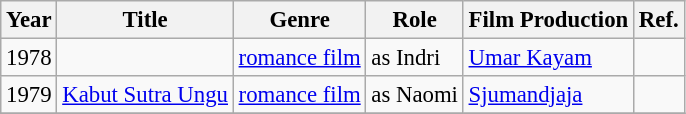<table class="wikitable" style="font-size: 95%;">
<tr>
<th>Year</th>
<th>Title</th>
<th>Genre</th>
<th>Role</th>
<th>Film Production</th>
<th>Ref.</th>
</tr>
<tr>
<td>1978</td>
<td></td>
<td><a href='#'>romance film</a></td>
<td>as Indri</td>
<td><a href='#'>Umar Kayam</a></td>
<td></td>
</tr>
<tr>
<td>1979</td>
<td><a href='#'>Kabut Sutra Ungu</a></td>
<td><a href='#'>romance film</a></td>
<td>as Naomi</td>
<td><a href='#'>Sjumandjaja</a></td>
<td></td>
</tr>
<tr>
</tr>
</table>
